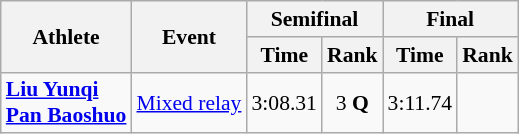<table class="wikitable" style="font-size:90%">
<tr>
<th rowspan=2>Athlete</th>
<th rowspan=2>Event</th>
<th colspan=2>Semifinal</th>
<th colspan=2>Final</th>
</tr>
<tr>
<th>Time</th>
<th>Rank</th>
<th>Time</th>
<th>Rank</th>
</tr>
<tr align=center>
<td align=left><strong><a href='#'>Liu Yunqi</a><br><a href='#'>Pan Baoshuo</a></strong></td>
<td align=left><a href='#'>Mixed relay</a></td>
<td>3:08.31</td>
<td>3 <strong>Q</strong></td>
<td>3:11.74</td>
<td></td>
</tr>
</table>
